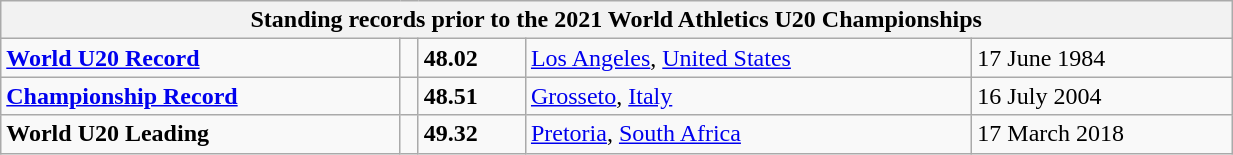<table class="wikitable" width=65%>
<tr>
<th colspan=5>Standing records prior to the 2021 World Athletics U20 Championships</th>
</tr>
<tr>
<td><strong><a href='#'>World U20 Record</a></strong></td>
<td></td>
<td><strong>48.02</strong></td>
<td><a href='#'>Los Angeles</a>, <a href='#'>United States</a></td>
<td>17 June 1984</td>
</tr>
<tr>
<td><strong><a href='#'>Championship Record</a></strong></td>
<td></td>
<td><strong>48.51</strong></td>
<td><a href='#'>Grosseto</a>, <a href='#'>Italy</a></td>
<td>16 July 2004</td>
</tr>
<tr>
<td><strong>World U20 Leading</strong></td>
<td></td>
<td><strong>49.32</strong></td>
<td><a href='#'>Pretoria</a>, <a href='#'>South Africa</a></td>
<td>17 March 2018</td>
</tr>
</table>
